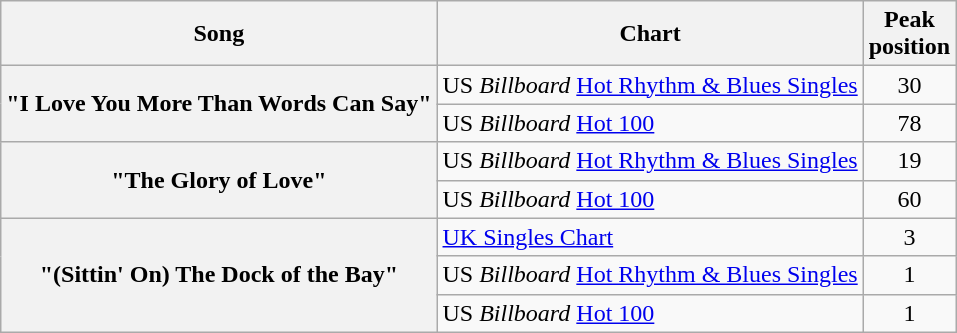<table class="wikitable plainrowheaders">
<tr>
<th>Song</th>
<th>Chart</th>
<th>Peak <br> position</th>
</tr>
<tr>
<th scope="row" rowspan=2>"I Love You More Than Words Can Say"</th>
<td>US <em>Billboard</em> <a href='#'>Hot Rhythm & Blues Singles</a></td>
<td align="center">30</td>
</tr>
<tr>
<td>US <em>Billboard</em> <a href='#'>Hot 100</a></td>
<td align="center">78</td>
</tr>
<tr>
<th scope="row" rowspan=2>"The Glory of Love"</th>
<td>US <em>Billboard</em> <a href='#'>Hot Rhythm & Blues Singles</a></td>
<td align="center">19</td>
</tr>
<tr>
<td>US <em>Billboard</em> <a href='#'>Hot 100</a></td>
<td align="center">60</td>
</tr>
<tr>
<th scope="row" rowspan=3>"(Sittin' On) The Dock of the Bay"</th>
<td><a href='#'>UK Singles Chart</a></td>
<td align="center">3</td>
</tr>
<tr>
<td>US <em>Billboard</em> <a href='#'>Hot Rhythm & Blues Singles</a></td>
<td align="center">1</td>
</tr>
<tr>
<td>US <em>Billboard</em> <a href='#'>Hot 100</a></td>
<td align="center">1</td>
</tr>
</table>
